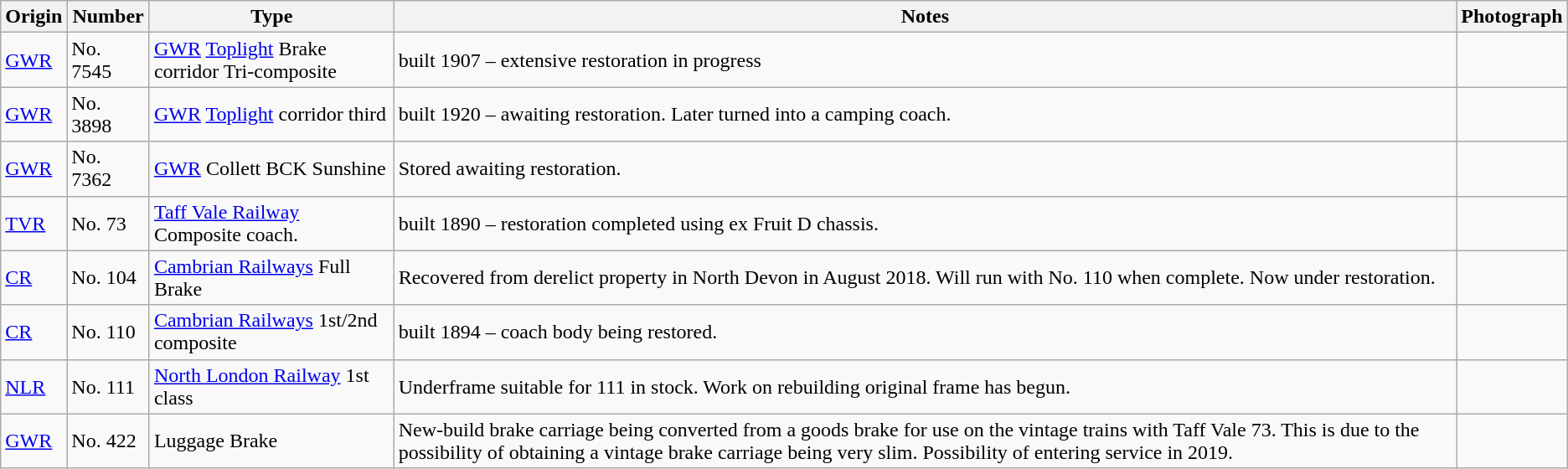<table class="wikitable">
<tr>
<th>Origin</th>
<th>Number</th>
<th>Type</th>
<th>Notes</th>
<th>Photograph</th>
</tr>
<tr>
<td><a href='#'>GWR</a></td>
<td>No. 7545</td>
<td><a href='#'>GWR</a> <a href='#'>Toplight</a> Brake corridor Tri-composite</td>
<td>built 1907 – extensive restoration in progress</td>
<td></td>
</tr>
<tr>
<td><a href='#'>GWR</a></td>
<td>No. 3898</td>
<td><a href='#'>GWR</a> <a href='#'>Toplight</a> corridor third</td>
<td>built 1920 – awaiting restoration. Later turned into a camping coach.</td>
<td></td>
</tr>
<tr>
<td><a href='#'>GWR</a></td>
<td>No. 7362</td>
<td><a href='#'>GWR</a> Collett BCK Sunshine</td>
<td>Stored awaiting restoration.</td>
<td></td>
</tr>
<tr>
<td><a href='#'>TVR</a></td>
<td>No. 73</td>
<td><a href='#'>Taff Vale Railway</a> Composite coach.</td>
<td>built 1890 – restoration completed using ex Fruit D chassis.</td>
<td></td>
</tr>
<tr>
<td><a href='#'>CR</a></td>
<td>No. 104</td>
<td><a href='#'>Cambrian Railways</a> Full Brake</td>
<td>Recovered from derelict property in North Devon in August 2018. Will run with No. 110 when complete. Now under restoration.</td>
<td></td>
</tr>
<tr>
<td><a href='#'>CR</a></td>
<td>No. 110</td>
<td><a href='#'>Cambrian Railways</a> 1st/2nd composite</td>
<td>built 1894 – coach body being restored.</td>
<td></td>
</tr>
<tr>
<td><a href='#'>NLR</a></td>
<td>No. 111</td>
<td><a href='#'>North London Railway</a> 1st class</td>
<td>Underframe suitable for 111 in stock. Work on rebuilding original frame has begun.</td>
<td></td>
</tr>
<tr>
<td><a href='#'>GWR</a></td>
<td>No. 422</td>
<td>Luggage Brake</td>
<td>New-build brake carriage being converted from a goods brake for use on the vintage trains with Taff Vale 73. This is due to the possibility of obtaining a vintage brake carriage being very slim. Possibility of entering service in 2019.</td>
<td></td>
</tr>
</table>
